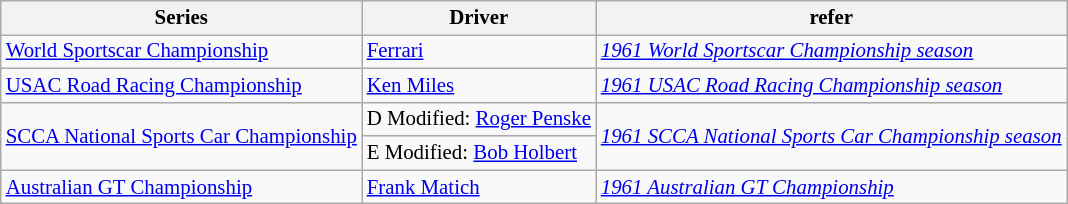<table class="wikitable" style="font-size: 87%;">
<tr>
<th>Series</th>
<th>Driver</th>
<th>refer</th>
</tr>
<tr>
<td><a href='#'>World Sportscar Championship</a></td>
<td> <a href='#'>Ferrari</a></td>
<td><em><a href='#'>1961 World Sportscar Championship season</a></em></td>
</tr>
<tr>
<td><a href='#'>USAC Road Racing Championship</a></td>
<td> <a href='#'>Ken Miles</a></td>
<td><em><a href='#'>1961 USAC Road Racing Championship season</a></em></td>
</tr>
<tr>
<td rowspan=2><a href='#'>SCCA National Sports Car Championship</a></td>
<td>D Modified:  <a href='#'>Roger Penske</a></td>
<td rowspan=2><em><a href='#'>1961 SCCA National Sports Car Championship season</a></em></td>
</tr>
<tr>
<td>E Modified:  <a href='#'>Bob Holbert</a></td>
</tr>
<tr>
<td><a href='#'>Australian GT Championship</a></td>
<td> <a href='#'>Frank Matich</a></td>
<td><em><a href='#'>1961 Australian GT Championship</a></em></td>
</tr>
</table>
